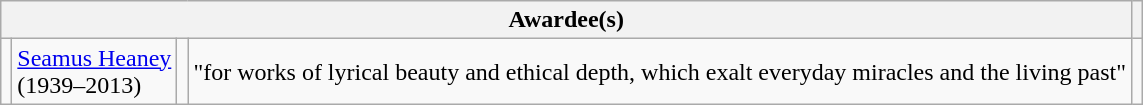<table class="wikitable">
<tr>
<th colspan="4">Awardee(s)</th>
<th></th>
</tr>
<tr>
<td></td>
<td><a href='#'>Seamus Heaney</a><br>(1939–2013)</td>
<td></td>
<td>"for works of lyrical beauty and ethical depth, which exalt everyday miracles and the living past"</td>
<td></td>
</tr>
</table>
